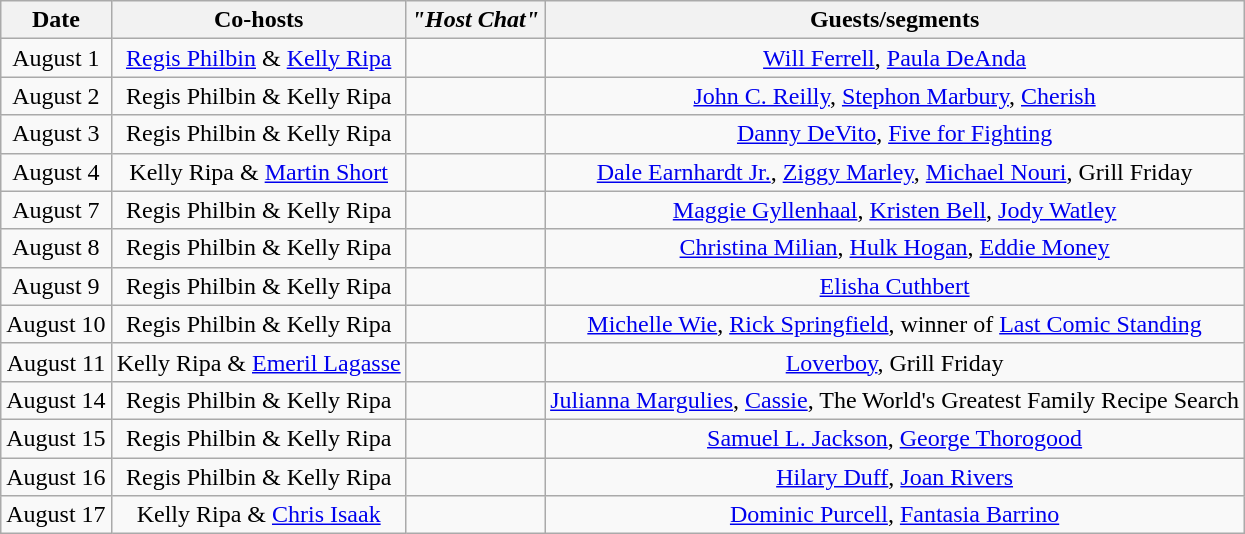<table class="wikitable sortable" style="text-align:center;">
<tr>
<th>Date</th>
<th>Co-hosts</th>
<th><em>"Host Chat"</em></th>
<th>Guests/segments</th>
</tr>
<tr>
<td>August 1</td>
<td><a href='#'>Regis Philbin</a> & <a href='#'>Kelly Ripa</a></td>
<td></td>
<td><a href='#'>Will Ferrell</a>, <a href='#'>Paula DeAnda</a></td>
</tr>
<tr>
<td>August 2</td>
<td>Regis Philbin & Kelly Ripa</td>
<td></td>
<td><a href='#'>John C. Reilly</a>, <a href='#'>Stephon Marbury</a>, <a href='#'>Cherish</a></td>
</tr>
<tr>
<td>August 3</td>
<td>Regis Philbin & Kelly Ripa</td>
<td></td>
<td><a href='#'>Danny DeVito</a>, <a href='#'>Five for Fighting</a></td>
</tr>
<tr>
<td>August 4</td>
<td>Kelly Ripa & <a href='#'>Martin Short</a></td>
<td></td>
<td><a href='#'>Dale Earnhardt Jr.</a>, <a href='#'>Ziggy Marley</a>, <a href='#'>Michael Nouri</a>, Grill Friday</td>
</tr>
<tr>
<td>August 7</td>
<td>Regis Philbin & Kelly Ripa</td>
<td></td>
<td><a href='#'>Maggie Gyllenhaal</a>, <a href='#'>Kristen Bell</a>, <a href='#'>Jody Watley</a></td>
</tr>
<tr>
<td>August 8</td>
<td>Regis Philbin & Kelly Ripa</td>
<td></td>
<td><a href='#'>Christina Milian</a>, <a href='#'>Hulk Hogan</a>, <a href='#'>Eddie Money</a></td>
</tr>
<tr>
<td>August 9</td>
<td>Regis Philbin & Kelly Ripa</td>
<td></td>
<td><a href='#'>Elisha Cuthbert</a></td>
</tr>
<tr>
<td>August 10</td>
<td>Regis Philbin & Kelly Ripa</td>
<td></td>
<td><a href='#'>Michelle Wie</a>, <a href='#'>Rick Springfield</a>, winner of <a href='#'>Last Comic Standing</a></td>
</tr>
<tr>
<td>August 11</td>
<td>Kelly Ripa & <a href='#'>Emeril Lagasse</a></td>
<td></td>
<td><a href='#'>Loverboy</a>, Grill Friday</td>
</tr>
<tr>
<td>August 14</td>
<td>Regis Philbin & Kelly Ripa</td>
<td></td>
<td><a href='#'>Julianna Margulies</a>, <a href='#'>Cassie</a>, The World's Greatest Family Recipe Search</td>
</tr>
<tr>
<td>August 15</td>
<td>Regis Philbin & Kelly Ripa</td>
<td></td>
<td><a href='#'>Samuel L. Jackson</a>, <a href='#'>George Thorogood</a></td>
</tr>
<tr>
<td>August 16</td>
<td>Regis Philbin & Kelly Ripa</td>
<td></td>
<td><a href='#'>Hilary Duff</a>, <a href='#'>Joan Rivers</a></td>
</tr>
<tr>
<td>August 17</td>
<td>Kelly Ripa & <a href='#'>Chris Isaak</a></td>
<td></td>
<td><a href='#'>Dominic Purcell</a>, <a href='#'>Fantasia Barrino</a></td>
</tr>
</table>
